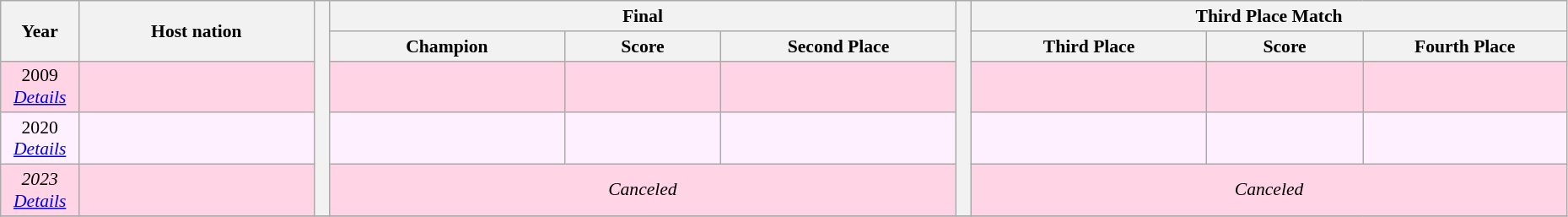<table class="wikitable" style="font-size: 90%; text-align: center; width: 98%;">
<tr>
<th rowspan=2 width="5%">Year</th>
<th rowspan=2 width="15%">Host nation</th>
<th width="1%" rowspan=5></th>
<th colspan=3>Final</th>
<th width="1%" rowspan=5></th>
<th colspan=3>Third Place Match</th>
</tr>
<tr>
<th width="15%">Champion</th>
<th width="10%">Score</th>
<th width="15%">Second Place</th>
<th width="15%">Third Place</th>
<th width="10%">Score</th>
<th width="15%">Fourth Place</th>
</tr>
<tr align="center" bgcolor="#ffd4e4">
<td>2009<br><em><a href='#'>Details</a></em></td>
<td align=left></td>
<td><strong></strong></td>
<td></td>
<td></td>
<td></td>
<td></td>
<td></td>
</tr>
<tr align="center" bgcolor="#fff0ff">
<td>2020<br><em><a href='#'>Details</a></em></td>
<td align=left></td>
<td><strong></strong></td>
<td></td>
<td></td>
<td></td>
<td></td>
<td></td>
</tr>
<tr align="center" bgcolor="#ffd4e4">
<td><em>2023</em><br><em><a href='#'>Details</a></em></td>
<td align=left><em></em></td>
<td colspan=3><em>Canceled</em></td>
<td colspan=3><em>Canceled</em></td>
</tr>
<tr align="center" bgcolor="#ffd4e4">
</tr>
</table>
